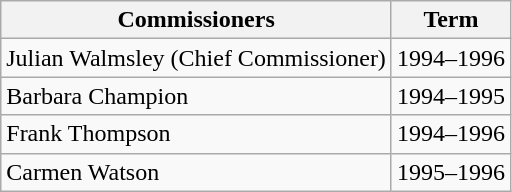<table class="wikitable">
<tr>
<th>Commissioners</th>
<th>Term</th>
</tr>
<tr>
<td>Julian Walmsley (Chief Commissioner)</td>
<td>1994–1996</td>
</tr>
<tr>
<td>Barbara Champion</td>
<td>1994–1995</td>
</tr>
<tr>
<td>Frank Thompson</td>
<td>1994–1996</td>
</tr>
<tr>
<td>Carmen Watson</td>
<td>1995–1996</td>
</tr>
</table>
